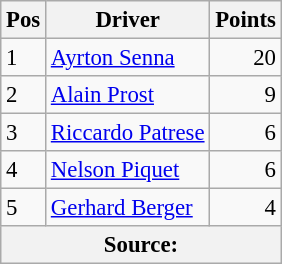<table class="wikitable" style="font-size: 95%;">
<tr>
<th>Pos</th>
<th>Driver</th>
<th>Points</th>
</tr>
<tr>
<td>1</td>
<td> <a href='#'>Ayrton Senna</a></td>
<td align="right">20</td>
</tr>
<tr>
<td>2</td>
<td> <a href='#'>Alain Prost</a></td>
<td align="right">9</td>
</tr>
<tr>
<td>3</td>
<td> <a href='#'>Riccardo Patrese</a></td>
<td align="right">6</td>
</tr>
<tr>
<td>4</td>
<td> <a href='#'>Nelson Piquet</a></td>
<td align="right">6</td>
</tr>
<tr>
<td>5</td>
<td> <a href='#'>Gerhard Berger</a></td>
<td align="right">4</td>
</tr>
<tr>
<th colspan=4>Source: </th>
</tr>
</table>
